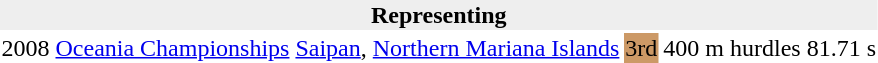<table>
<tr>
<th bgcolor="#eeeeee" colspan="6">Representing </th>
</tr>
<tr>
<td>2008</td>
<td><a href='#'>Oceania Championships</a></td>
<td><a href='#'>Saipan</a>, <a href='#'>Northern Mariana Islands</a></td>
<td bgcolor=cc9966>3rd</td>
<td>400 m hurdles</td>
<td>81.71 s</td>
</tr>
</table>
